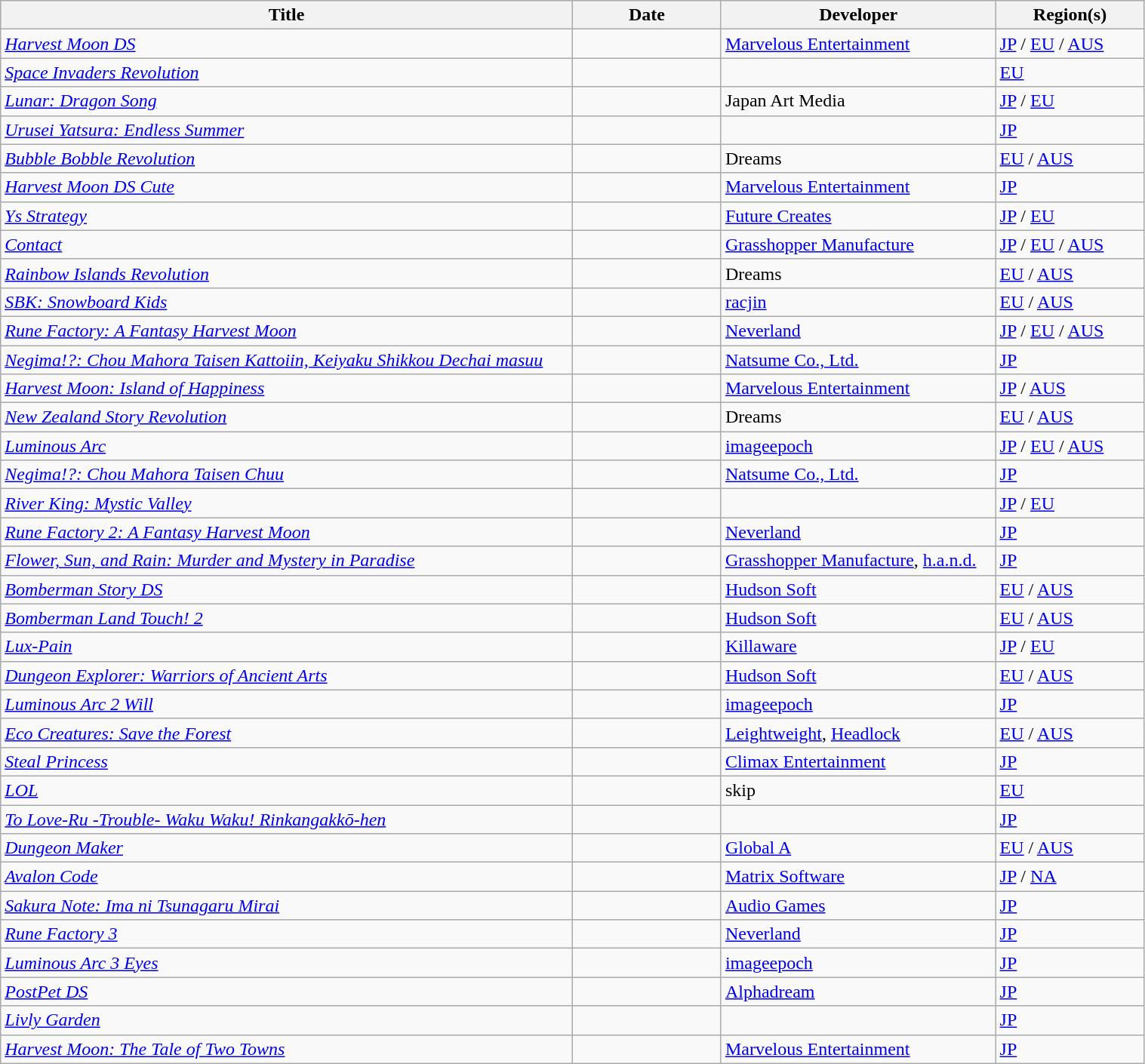<table class="wikitable sortable" style="text-align: left; width: 80%;">
<tr>
<th style="width:50%;">Title</th>
<th style="width:13%;">Date</th>
<th style="width:24%;">Developer</th>
<th style="width:13%;">Region(s)</th>
</tr>
<tr>
<td><em><a href='#'>Harvest Moon DS</a></em></td>
<td></td>
<td><a href='#'>Marvelous Entertainment</a></td>
<td><a href='#'>JP</a> / <a href='#'>EU</a> / <a href='#'>AUS</a></td>
</tr>
<tr>
<td><em><a href='#'>Space Invaders Revolution</a></em></td>
<td></td>
<td></td>
<td><a href='#'>EU</a></td>
</tr>
<tr>
<td><em><a href='#'>Lunar: Dragon Song</a></em></td>
<td></td>
<td>Japan Art Media</td>
<td><a href='#'>JP</a> / <a href='#'>EU</a></td>
</tr>
<tr>
<td><em><a href='#'>Urusei Yatsura: Endless Summer</a></em></td>
<td></td>
<td></td>
<td><a href='#'>JP</a></td>
</tr>
<tr>
<td><em><a href='#'>Bubble Bobble Revolution</a></em></td>
<td></td>
<td>Dreams</td>
<td><a href='#'>EU</a> / <a href='#'>AUS</a></td>
</tr>
<tr>
<td><em><a href='#'>Harvest Moon DS Cute</a></em></td>
<td></td>
<td><a href='#'>Marvelous Entertainment</a></td>
<td><a href='#'>JP</a></td>
</tr>
<tr>
<td><em><a href='#'>Ys Strategy</a></em></td>
<td></td>
<td><a href='#'>Future Creates</a></td>
<td><a href='#'>JP</a> / <a href='#'>EU</a></td>
</tr>
<tr>
<td><em><a href='#'>Contact</a></em></td>
<td></td>
<td><a href='#'>Grasshopper Manufacture</a></td>
<td><a href='#'>JP</a> / <a href='#'>EU</a> / <a href='#'>AUS</a></td>
</tr>
<tr>
<td><em><a href='#'>Rainbow Islands Revolution</a></em></td>
<td></td>
<td>Dreams</td>
<td><a href='#'>EU</a> / <a href='#'>AUS</a></td>
</tr>
<tr>
<td><em><a href='#'>SBK: Snowboard Kids</a></em></td>
<td></td>
<td><a href='#'>racjin</a></td>
<td><a href='#'>EU</a> / <a href='#'>AUS</a></td>
</tr>
<tr>
<td><em><a href='#'>Rune Factory: A Fantasy Harvest Moon</a></em></td>
<td></td>
<td><a href='#'>Neverland</a></td>
<td><a href='#'>JP</a> / <a href='#'>EU</a> / <a href='#'>AUS</a></td>
</tr>
<tr>
<td><em><a href='#'>Negima!?: Chou Mahora Taisen Kattoiin, Keiyaku Shikkou Dechai masuu</a></em></td>
<td></td>
<td><a href='#'>Natsume Co., Ltd.</a></td>
<td><a href='#'>JP</a></td>
</tr>
<tr>
<td><em><a href='#'>Harvest Moon: Island of Happiness</a></em></td>
<td></td>
<td><a href='#'>Marvelous Entertainment</a></td>
<td><a href='#'>JP</a> / <a href='#'>AUS</a></td>
</tr>
<tr>
<td><em><a href='#'>New Zealand Story Revolution</a></em></td>
<td></td>
<td>Dreams</td>
<td><a href='#'>EU</a> / <a href='#'>AUS</a></td>
</tr>
<tr>
<td><em><a href='#'>Luminous Arc</a></em></td>
<td></td>
<td><a href='#'>imageepoch</a></td>
<td><a href='#'>JP</a> / <a href='#'>EU</a> / <a href='#'>AUS</a></td>
</tr>
<tr>
<td><em><a href='#'>Negima!?: Chou Mahora Taisen Chuu</a></em></td>
<td></td>
<td><a href='#'>Natsume Co., Ltd.</a></td>
<td><a href='#'>JP</a></td>
</tr>
<tr>
<td><em><a href='#'>River King: Mystic Valley</a></em></td>
<td></td>
<td></td>
<td><a href='#'>JP</a> / <a href='#'>EU</a></td>
</tr>
<tr>
<td><em><a href='#'>Rune Factory 2: A Fantasy Harvest Moon</a></em></td>
<td></td>
<td><a href='#'>Neverland</a></td>
<td><a href='#'>JP</a></td>
</tr>
<tr>
<td><em><a href='#'>Flower, Sun, and Rain: Murder and Mystery in Paradise</a></em></td>
<td></td>
<td><a href='#'>Grasshopper Manufacture</a>, <a href='#'>h.a.n.d.</a></td>
<td><a href='#'>JP</a></td>
</tr>
<tr>
<td><em><a href='#'>Bomberman Story DS</a></em></td>
<td></td>
<td><a href='#'>Hudson Soft</a></td>
<td><a href='#'>EU</a> / <a href='#'>AUS</a></td>
</tr>
<tr>
<td><em><a href='#'>Bomberman Land Touch! 2</a></em></td>
<td></td>
<td><a href='#'>Hudson Soft</a></td>
<td><a href='#'>EU</a> / <a href='#'>AUS</a></td>
</tr>
<tr>
<td><em><a href='#'>Lux-Pain</a></em></td>
<td></td>
<td><a href='#'>Killaware</a></td>
<td><a href='#'>JP</a> / <a href='#'>EU</a></td>
</tr>
<tr>
<td><em><a href='#'>Dungeon Explorer: Warriors of Ancient Arts</a></em></td>
<td></td>
<td><a href='#'>Hudson Soft</a></td>
<td><a href='#'>EU</a> / <a href='#'>AUS</a></td>
</tr>
<tr>
<td><em><a href='#'>Luminous Arc 2 Will</a></em></td>
<td></td>
<td><a href='#'>imageepoch</a></td>
<td><a href='#'>JP</a></td>
</tr>
<tr>
<td><em><a href='#'>Eco Creatures: Save the Forest</a></em></td>
<td></td>
<td><a href='#'>Leightweight</a>, <a href='#'>Headlock</a></td>
<td><a href='#'>EU</a> / <a href='#'>AUS</a></td>
</tr>
<tr>
<td><em><a href='#'>Steal Princess</a></em></td>
<td></td>
<td><a href='#'>Climax Entertainment</a></td>
<td><a href='#'>JP</a></td>
</tr>
<tr>
<td><em><a href='#'>LOL</a></em></td>
<td></td>
<td>skip</td>
<td><a href='#'>EU</a></td>
</tr>
<tr>
<td><em><a href='#'>To Love-Ru -Trouble- Waku Waku! Rinkangakkō-hen</a></em></td>
<td></td>
<td></td>
<td><a href='#'>JP</a></td>
</tr>
<tr>
<td><em><a href='#'>Dungeon Maker</a></em></td>
<td></td>
<td><a href='#'>Global A</a></td>
<td><a href='#'>EU</a> / <a href='#'>AUS</a></td>
</tr>
<tr>
<td><em><a href='#'>Avalon Code</a></em></td>
<td></td>
<td><a href='#'>Matrix Software</a></td>
<td><a href='#'>JP</a> / <a href='#'>NA</a></td>
</tr>
<tr>
<td><em><a href='#'>Sakura Note: Ima ni Tsunagaru Mirai</a></em></td>
<td></td>
<td><a href='#'>Audio Games</a></td>
<td><a href='#'>JP</a></td>
</tr>
<tr>
<td><em><a href='#'>Rune Factory 3</a></em></td>
<td></td>
<td><a href='#'>Neverland</a></td>
<td><a href='#'>JP</a></td>
</tr>
<tr>
<td><em><a href='#'>Luminous Arc 3 Eyes</a></em></td>
<td></td>
<td><a href='#'>imageepoch</a></td>
<td><a href='#'>JP</a></td>
</tr>
<tr>
<td><em><a href='#'>PostPet DS</a></em></td>
<td></td>
<td><a href='#'>Alphadream</a></td>
<td><a href='#'>JP</a></td>
</tr>
<tr>
<td><em><a href='#'>Livly Garden</a></em></td>
<td></td>
<td></td>
<td><a href='#'>JP</a></td>
</tr>
<tr>
<td><em><a href='#'>Harvest Moon: The Tale of Two Towns</a></em></td>
<td></td>
<td><a href='#'>Marvelous Entertainment</a></td>
<td><a href='#'>JP</a></td>
</tr>
</table>
